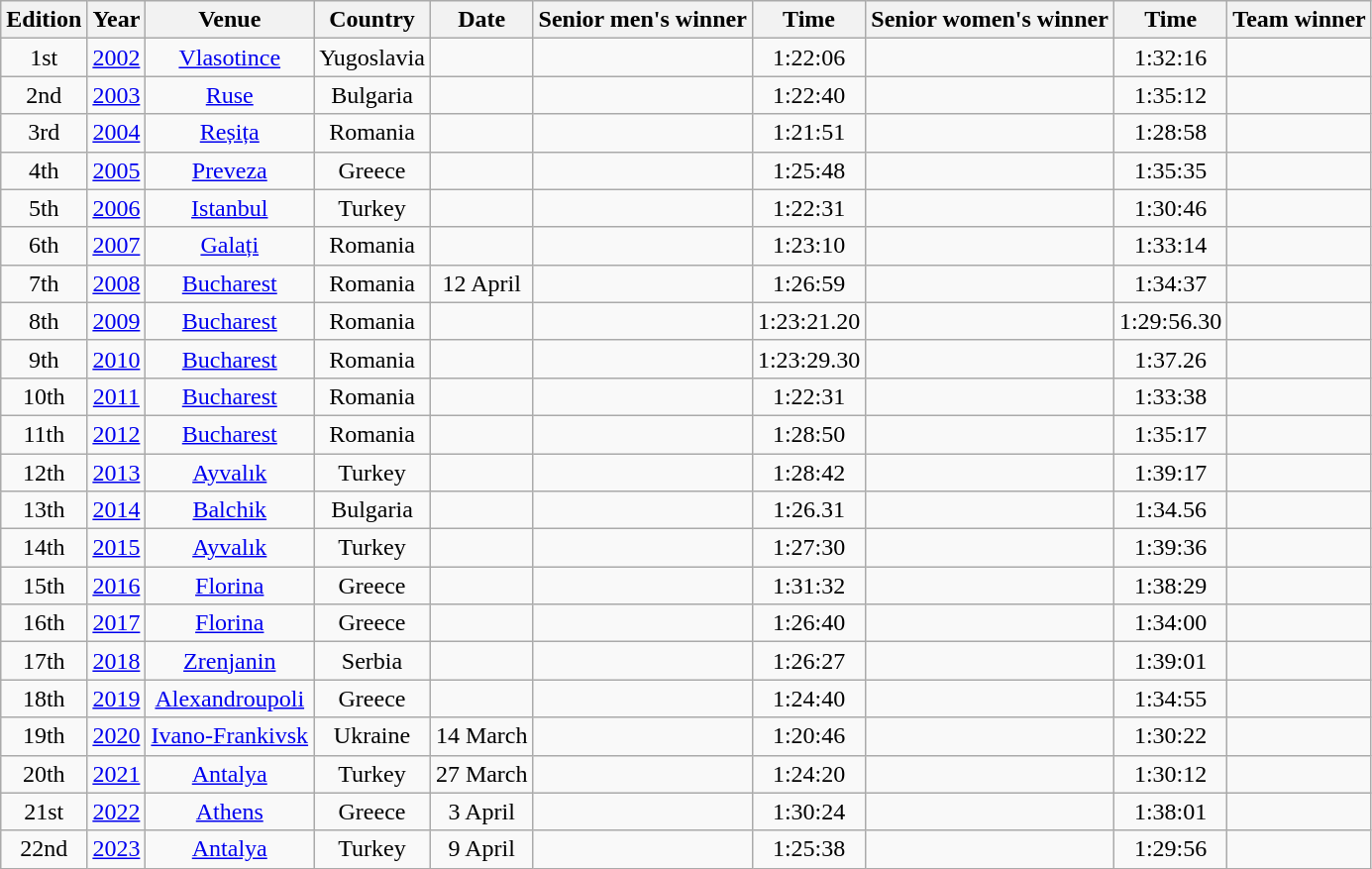<table class="wikitable sortable" style="text-align:center">
<tr>
<th class=unsortable>Edition</th>
<th>Year</th>
<th>Venue</th>
<th>Country</th>
<th>Date</th>
<th>Senior men's winner</th>
<th>Time</th>
<th>Senior women's winner</th>
<th>Time</th>
<th>Team winner</th>
</tr>
<tr>
<td>1st</td>
<td><a href='#'>2002</a></td>
<td><a href='#'>Vlasotince</a></td>
<td>Yugoslavia</td>
<td></td>
<td align=left></td>
<td>1:22:06</td>
<td align=left></td>
<td>1:32:16</td>
<td></td>
</tr>
<tr>
<td>2nd</td>
<td><a href='#'>2003</a></td>
<td><a href='#'>Ruse</a></td>
<td>Bulgaria</td>
<td></td>
<td align=left></td>
<td>1:22:40</td>
<td align=left></td>
<td>1:35:12</td>
<td></td>
</tr>
<tr>
<td>3rd</td>
<td><a href='#'>2004</a></td>
<td><a href='#'>Reșița</a></td>
<td>Romania</td>
<td></td>
<td align=left></td>
<td>1:21:51</td>
<td align=left></td>
<td>1:28:58</td>
<td></td>
</tr>
<tr>
<td>4th</td>
<td><a href='#'>2005</a></td>
<td><a href='#'>Preveza</a></td>
<td>Greece</td>
<td></td>
<td align=left></td>
<td>1:25:48</td>
<td align=left></td>
<td>1:35:35</td>
<td></td>
</tr>
<tr>
<td>5th</td>
<td><a href='#'>2006</a></td>
<td><a href='#'>Istanbul</a></td>
<td>Turkey</td>
<td></td>
<td align=left></td>
<td>1:22:31</td>
<td align=left></td>
<td>1:30:46</td>
<td></td>
</tr>
<tr>
<td>6th</td>
<td><a href='#'>2007</a></td>
<td><a href='#'>Galați</a></td>
<td>Romania</td>
<td></td>
<td align=left></td>
<td>1:23:10</td>
<td align=left></td>
<td>1:33:14</td>
<td></td>
</tr>
<tr>
<td>7th</td>
<td><a href='#'>2008</a></td>
<td><a href='#'>Bucharest</a></td>
<td>Romania</td>
<td>12 April</td>
<td align=left></td>
<td>1:26:59</td>
<td align=left></td>
<td>1:34:37</td>
<td></td>
</tr>
<tr>
<td>8th</td>
<td><a href='#'>2009</a></td>
<td><a href='#'>Bucharest</a></td>
<td>Romania</td>
<td></td>
<td align=left></td>
<td>1:23:21.20</td>
<td align=left></td>
<td>1:29:56.30</td>
<td></td>
</tr>
<tr>
<td>9th</td>
<td><a href='#'>2010</a></td>
<td><a href='#'>Bucharest</a></td>
<td>Romania</td>
<td></td>
<td align=left></td>
<td>1:23:29.30</td>
<td align=left></td>
<td>1:37.26</td>
<td></td>
</tr>
<tr>
<td>10th</td>
<td><a href='#'>2011</a></td>
<td><a href='#'>Bucharest</a></td>
<td>Romania</td>
<td></td>
<td align=left></td>
<td>1:22:31</td>
<td align=left></td>
<td>1:33:38</td>
<td></td>
</tr>
<tr>
<td>11th</td>
<td><a href='#'>2012</a></td>
<td><a href='#'>Bucharest</a></td>
<td>Romania</td>
<td></td>
<td align=left></td>
<td>1:28:50</td>
<td align=left></td>
<td>1:35:17</td>
<td></td>
</tr>
<tr>
<td>12th</td>
<td><a href='#'>2013</a></td>
<td><a href='#'>Ayvalık</a></td>
<td>Turkey</td>
<td></td>
<td align=left></td>
<td>1:28:42</td>
<td align=left></td>
<td>1:39:17</td>
<td align=left></td>
</tr>
<tr>
<td>13th</td>
<td><a href='#'>2014</a></td>
<td><a href='#'>Balchik</a></td>
<td>Bulgaria</td>
<td></td>
<td align=left></td>
<td>1:26.31</td>
<td align=left></td>
<td>1:34.56</td>
<td align=left></td>
</tr>
<tr>
<td>14th</td>
<td><a href='#'>2015</a></td>
<td><a href='#'>Ayvalık</a></td>
<td>Turkey</td>
<td></td>
<td align=left></td>
<td>1:27:30</td>
<td align=left></td>
<td>1:39:36</td>
<td align=left></td>
</tr>
<tr>
<td>15th</td>
<td><a href='#'>2016</a></td>
<td><a href='#'>Florina</a></td>
<td>Greece</td>
<td></td>
<td align=left></td>
<td>1:31:32</td>
<td align=left></td>
<td>1:38:29</td>
<td align=left></td>
</tr>
<tr>
<td>16th</td>
<td><a href='#'>2017</a></td>
<td><a href='#'>Florina</a></td>
<td>Greece</td>
<td></td>
<td align=left></td>
<td>1:26:40</td>
<td align=left></td>
<td>1:34:00</td>
<td align=left></td>
</tr>
<tr>
<td>17th</td>
<td><a href='#'>2018</a></td>
<td><a href='#'>Zrenjanin</a></td>
<td>Serbia</td>
<td></td>
<td align=left></td>
<td>1:26:27</td>
<td align=left></td>
<td>1:39:01</td>
<td align=left></td>
</tr>
<tr>
<td>18th</td>
<td><a href='#'>2019</a></td>
<td><a href='#'>Alexandroupoli</a></td>
<td>Greece</td>
<td></td>
<td align=left></td>
<td>1:24:40</td>
<td align=left></td>
<td>1:34:55</td>
<td align=left></td>
</tr>
<tr>
<td>19th</td>
<td><a href='#'>2020</a></td>
<td><a href='#'>Ivano-Frankivsk</a></td>
<td>Ukraine</td>
<td>14 March</td>
<td align=left></td>
<td>1:20:46</td>
<td align=left></td>
<td>1:30:22</td>
<td align=left></td>
</tr>
<tr>
<td>20th</td>
<td><a href='#'>2021</a></td>
<td><a href='#'>Antalya</a></td>
<td>Turkey</td>
<td>27 March</td>
<td align=left></td>
<td>1:24:20</td>
<td align=left></td>
<td>1:30:12</td>
<td align=left></td>
</tr>
<tr>
<td>21st</td>
<td><a href='#'>2022</a></td>
<td><a href='#'>Athens</a></td>
<td>Greece</td>
<td>3 April</td>
<td align=left></td>
<td>1:30:24</td>
<td align=left></td>
<td>1:38:01</td>
<td align=left></td>
</tr>
<tr>
<td>22nd</td>
<td><a href='#'>2023</a></td>
<td><a href='#'>Antalya</a></td>
<td>Turkey</td>
<td>9 April</td>
<td align=left></td>
<td>1:25:38</td>
<td align=left></td>
<td>1:29:56</td>
<td align=left></td>
</tr>
</table>
